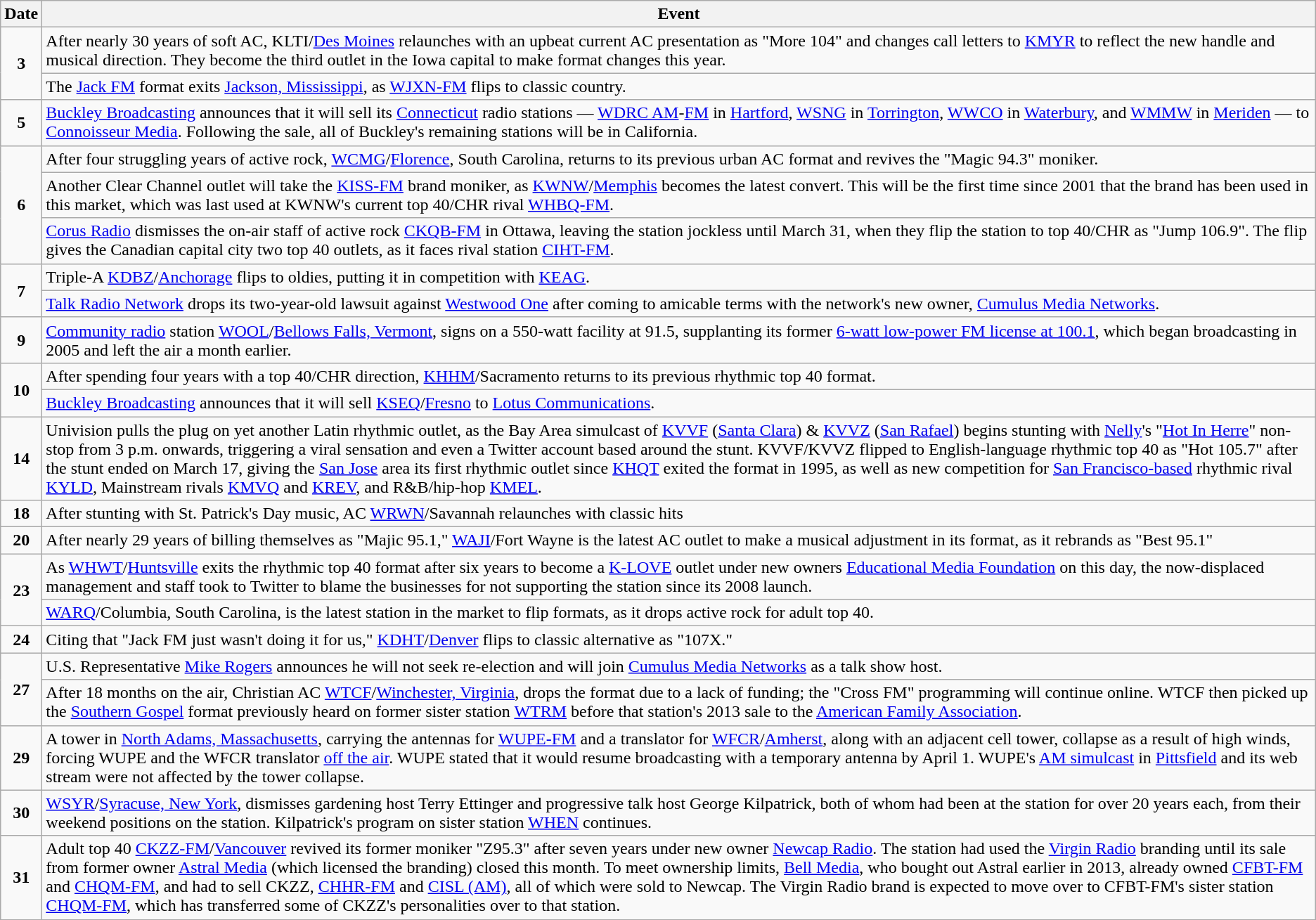<table class="wikitable">
<tr>
<th>Date</th>
<th>Event</th>
</tr>
<tr>
<td style="text-align:center;" rowspan=2><strong>3</strong></td>
<td>After nearly 30 years of soft AC, KLTI/<a href='#'>Des Moines</a> relaunches with an upbeat current AC presentation as "More 104" and changes call letters to <a href='#'>KMYR</a> to reflect the new handle and musical direction. They become the third outlet in the Iowa capital to make format changes this year.</td>
</tr>
<tr>
<td>The <a href='#'>Jack FM</a> format exits <a href='#'>Jackson, Mississippi</a>, as <a href='#'>WJXN-FM</a> flips to classic country.</td>
</tr>
<tr>
<td style="text-align:center;"><strong>5</strong></td>
<td><a href='#'>Buckley Broadcasting</a> announces that it will sell its <a href='#'>Connecticut</a> radio stations — <a href='#'>WDRC AM</a>-<a href='#'>FM</a> in <a href='#'>Hartford</a>, <a href='#'>WSNG</a> in <a href='#'>Torrington</a>, <a href='#'>WWCO</a> in <a href='#'>Waterbury</a>, and <a href='#'>WMMW</a> in <a href='#'>Meriden</a> — to <a href='#'>Connoisseur Media</a>. Following the sale, all of Buckley's remaining stations will be in California.</td>
</tr>
<tr>
<td style="text-align:center;" rowspan=3><strong>6</strong></td>
<td>After four struggling years of active rock, <a href='#'>WCMG</a>/<a href='#'>Florence</a>, South Carolina, returns to its previous urban AC format and revives the "Magic 94.3" moniker.</td>
</tr>
<tr>
<td>Another Clear Channel outlet will take the <a href='#'>KISS-FM</a> brand moniker, as <a href='#'>KWNW</a>/<a href='#'>Memphis</a> becomes the latest convert. This will be the first time since 2001 that the brand has been used in this market, which was last used at KWNW's current top 40/CHR rival <a href='#'>WHBQ-FM</a>.</td>
</tr>
<tr>
<td><a href='#'>Corus Radio</a> dismisses the on-air staff of active rock <a href='#'>CKQB-FM</a> in Ottawa, leaving the station jockless until March 31, when they flip the station to top 40/CHR as "Jump 106.9". The flip gives the Canadian capital city two top 40 outlets, as it faces rival station <a href='#'>CIHT-FM</a>.</td>
</tr>
<tr>
<td style="text-align:center;" rowspan=2><strong>7</strong></td>
<td>Triple-A <a href='#'>KDBZ</a>/<a href='#'>Anchorage</a> flips to oldies, putting it in competition with <a href='#'>KEAG</a>.</td>
</tr>
<tr>
<td><a href='#'>Talk Radio Network</a> drops its two-year-old lawsuit against <a href='#'>Westwood One</a> after coming to amicable terms with the network's new owner, <a href='#'>Cumulus Media Networks</a>.</td>
</tr>
<tr>
<td style="text-align:center;"><strong>9</strong></td>
<td><a href='#'>Community radio</a> station <a href='#'>WOOL</a>/<a href='#'>Bellows Falls, Vermont</a>, signs on a 550-watt facility at 91.5, supplanting its former <a href='#'>6-watt low-power FM license at 100.1</a>, which began broadcasting in 2005 and left the air a month earlier.</td>
</tr>
<tr>
<td style="text-align:center;" rowspan=2><strong>10</strong></td>
<td>After spending four years with a top 40/CHR direction, <a href='#'>KHHM</a>/Sacramento returns to its previous rhythmic top 40 format.</td>
</tr>
<tr>
<td><a href='#'>Buckley Broadcasting</a> announces that it will sell <a href='#'>KSEQ</a>/<a href='#'>Fresno</a> to <a href='#'>Lotus Communications</a>.</td>
</tr>
<tr>
<td style="text-align:center;"><strong>14</strong></td>
<td>Univision pulls the plug on yet another Latin rhythmic outlet, as the Bay Area simulcast of <a href='#'>KVVF</a> (<a href='#'>Santa Clara</a>) & <a href='#'>KVVZ</a> (<a href='#'>San Rafael</a>) begins stunting with <a href='#'>Nelly</a>'s "<a href='#'>Hot In Herre</a>" non-stop from 3 p.m. onwards, triggering a viral sensation and even a Twitter account based around the stunt. KVVF/KVVZ flipped to English-language rhythmic top 40 as "Hot 105.7" after the stunt ended on March 17, giving the <a href='#'>San Jose</a> area its first rhythmic outlet since <a href='#'>KHQT</a> exited the format in 1995, as well as new competition for <a href='#'>San Francisco-based</a> rhythmic rival <a href='#'>KYLD</a>, Mainstream rivals <a href='#'>KMVQ</a> and <a href='#'>KREV</a>, and R&B/hip-hop <a href='#'>KMEL</a>.</td>
</tr>
<tr>
<td style="text-align:center;"><strong>18</strong></td>
<td>After stunting with St. Patrick's Day music, AC <a href='#'>WRWN</a>/Savannah relaunches with classic hits</td>
</tr>
<tr>
<td style="text-align:center;"><strong>20</strong></td>
<td>After nearly 29 years of billing themselves as "Majic 95.1," <a href='#'>WAJI</a>/Fort Wayne is the latest AC outlet to make a musical adjustment in its format, as it rebrands as "Best 95.1"</td>
</tr>
<tr>
<td style="text-align:center;" rowspan=2><strong>23</strong></td>
<td>As <a href='#'>WHWT</a>/<a href='#'>Huntsville</a> exits the rhythmic top 40 format after six years to become a <a href='#'>K-LOVE</a> outlet under new owners <a href='#'>Educational Media Foundation</a> on this day, the now-displaced management and staff took to Twitter to blame the businesses for not supporting the station since its 2008 launch.</td>
</tr>
<tr>
<td><a href='#'>WARQ</a>/Columbia, South Carolina, is the latest station in the market to flip formats, as it drops active rock for adult top 40.</td>
</tr>
<tr>
<td style="text-align:center;"><strong>24</strong></td>
<td>Citing that "Jack FM just wasn't doing it for us," <a href='#'>KDHT</a>/<a href='#'>Denver</a> flips to classic alternative as "107X."</td>
</tr>
<tr>
<td style="text-align:center;" rowspan=2><strong>27</strong></td>
<td>U.S. Representative <a href='#'>Mike Rogers</a> announces he will not seek re-election and will join <a href='#'>Cumulus Media Networks</a> as a talk show host.</td>
</tr>
<tr>
<td>After 18 months on the air, Christian AC <a href='#'>WTCF</a>/<a href='#'>Winchester, Virginia</a>, drops the format due to a lack of funding; the "Cross FM" programming will continue online. WTCF then picked up the <a href='#'>Southern Gospel</a> format previously heard on former sister station <a href='#'>WTRM</a> before that station's 2013 sale to the <a href='#'>American Family Association</a>.</td>
</tr>
<tr>
<td style="text-align:center;"><strong>29</strong></td>
<td>A tower in <a href='#'>North Adams, Massachusetts</a>, carrying the antennas for <a href='#'>WUPE-FM</a> and a translator for <a href='#'>WFCR</a>/<a href='#'>Amherst</a>, along with an adjacent cell tower, collapse as a result of high winds, forcing WUPE and the WFCR translator <a href='#'>off the air</a>. WUPE stated that it would resume broadcasting with a temporary antenna by April 1. WUPE's <a href='#'>AM simulcast</a> in <a href='#'>Pittsfield</a> and its web stream were not affected by the tower collapse.</td>
</tr>
<tr>
<td style="text-align:center;"><strong>30</strong></td>
<td><a href='#'>WSYR</a>/<a href='#'>Syracuse, New York</a>, dismisses gardening host Terry Ettinger and progressive talk host George Kilpatrick, both of whom had been at the station for over 20 years each, from their weekend positions on the station. Kilpatrick's program on sister station <a href='#'>WHEN</a> continues.</td>
</tr>
<tr>
<td style="text-align:center;"><strong>31</strong></td>
<td>Adult top 40 <a href='#'>CKZZ-FM</a>/<a href='#'>Vancouver</a> revived its former moniker "Z95.3" after seven years under new owner <a href='#'>Newcap Radio</a>. The station had used the <a href='#'>Virgin Radio</a> branding until its sale from former owner <a href='#'>Astral Media</a> (which licensed the branding) closed this month. To meet ownership limits, <a href='#'>Bell Media</a>, who bought out Astral earlier in 2013, already owned <a href='#'>CFBT-FM</a> and <a href='#'>CHQM-FM</a>, and had to sell CKZZ, <a href='#'>CHHR-FM</a> and <a href='#'>CISL (AM)</a>, all of which were sold to Newcap. The Virgin Radio brand is expected to move over to CFBT-FM's sister station <a href='#'>CHQM-FM</a>, which has transferred some of CKZZ's personalities over to that station.</td>
</tr>
</table>
